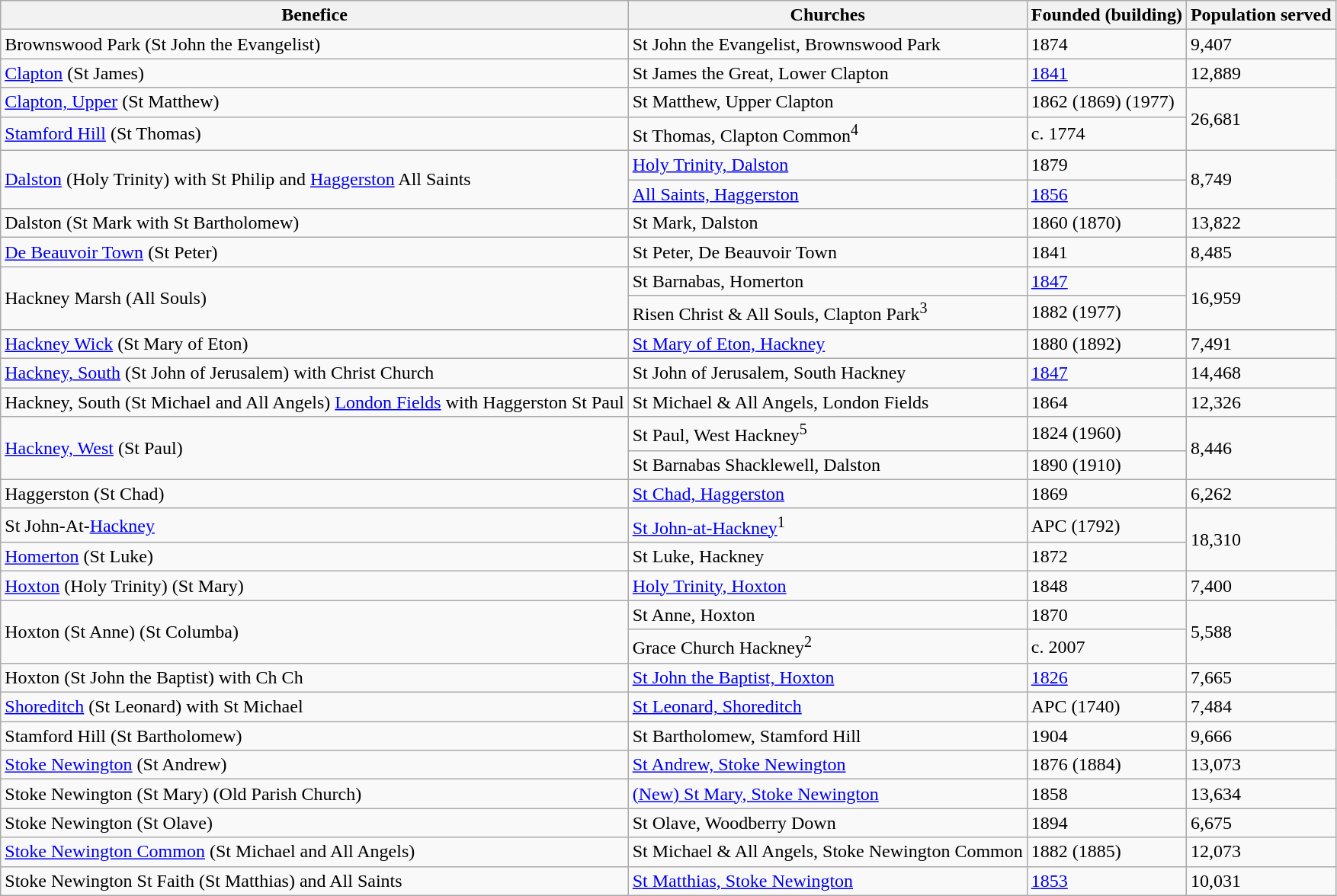<table class="wikitable">
<tr>
<th>Benefice</th>
<th>Churches</th>
<th>Founded (building)</th>
<th>Population served</th>
</tr>
<tr>
<td>Brownswood Park (St John the Evangelist)</td>
<td>St John the Evangelist, Brownswood Park</td>
<td>1874</td>
<td>9,407</td>
</tr>
<tr>
<td><a href='#'>Clapton</a> (St James)</td>
<td>St James the Great, Lower Clapton</td>
<td><a href='#'>1841</a></td>
<td>12,889</td>
</tr>
<tr>
<td><a href='#'>Clapton, Upper</a> (St Matthew)</td>
<td>St Matthew, Upper Clapton</td>
<td>1862 (1869) (1977)</td>
<td rowspan="2">26,681</td>
</tr>
<tr>
<td><a href='#'>Stamford Hill</a> (St Thomas)</td>
<td>St Thomas, Clapton Common<sup>4</sup></td>
<td>c. 1774</td>
</tr>
<tr>
<td rowspan="2"><a href='#'>Dalston</a> (Holy Trinity) with St Philip and <a href='#'>Haggerston</a> All Saints</td>
<td><a href='#'>Holy Trinity, Dalston</a></td>
<td>1879</td>
<td rowspan="2">8,749</td>
</tr>
<tr>
<td><a href='#'>All Saints, Haggerston</a></td>
<td><a href='#'>1856</a></td>
</tr>
<tr>
<td>Dalston (St Mark with St Bartholomew)</td>
<td>St Mark, Dalston</td>
<td>1860 (1870)</td>
<td>13,822</td>
</tr>
<tr>
<td><a href='#'>De Beauvoir Town</a> (St Peter)</td>
<td>St Peter, De Beauvoir Town</td>
<td>1841</td>
<td>8,485</td>
</tr>
<tr>
<td rowspan="2">Hackney Marsh (All Souls)</td>
<td>St Barnabas, Homerton</td>
<td><a href='#'>1847</a></td>
<td rowspan="2">16,959</td>
</tr>
<tr>
<td>Risen Christ & All Souls, Clapton Park<sup>3</sup></td>
<td>1882 (1977)</td>
</tr>
<tr>
<td><a href='#'>Hackney Wick</a> (St Mary of Eton)</td>
<td><a href='#'>St Mary of Eton, Hackney</a></td>
<td>1880 (1892)</td>
<td>7,491</td>
</tr>
<tr>
<td><a href='#'>Hackney, South</a> (St John of Jerusalem) with Christ Church</td>
<td>St John of Jerusalem, South Hackney</td>
<td><a href='#'>1847</a></td>
<td>14,468</td>
</tr>
<tr>
<td>Hackney, South (St Michael and All Angels) <a href='#'>London Fields</a> with Haggerston St Paul</td>
<td>St Michael & All Angels, London Fields</td>
<td>1864</td>
<td>12,326</td>
</tr>
<tr>
<td rowspan="2"><a href='#'>Hackney, West</a> (St Paul)</td>
<td>St Paul, West Hackney<sup>5</sup></td>
<td>1824 (1960)</td>
<td rowspan="2">8,446</td>
</tr>
<tr>
<td>St Barnabas Shacklewell, Dalston</td>
<td>1890 (1910)</td>
</tr>
<tr>
<td>Haggerston (St Chad)</td>
<td><a href='#'>St Chad, Haggerston</a></td>
<td>1869</td>
<td>6,262</td>
</tr>
<tr>
<td>St John-At-<a href='#'>Hackney</a></td>
<td><a href='#'>St John-at-Hackney</a><sup>1</sup></td>
<td>APC (1792)</td>
<td rowspan="2">18,310</td>
</tr>
<tr>
<td><a href='#'>Homerton</a> (St Luke)</td>
<td>St Luke, Hackney</td>
<td>1872</td>
</tr>
<tr>
<td><a href='#'>Hoxton</a> (Holy Trinity) (St Mary)</td>
<td><a href='#'>Holy Trinity, Hoxton</a></td>
<td>1848</td>
<td>7,400</td>
</tr>
<tr>
<td rowspan="2">Hoxton (St Anne) (St Columba)</td>
<td>St Anne, Hoxton</td>
<td>1870</td>
<td rowspan="2">5,588</td>
</tr>
<tr>
<td>Grace Church Hackney<sup>2</sup></td>
<td>c. 2007</td>
</tr>
<tr>
<td>Hoxton (St John the Baptist) with Ch Ch</td>
<td><a href='#'>St John the Baptist, Hoxton</a></td>
<td><a href='#'>1826</a></td>
<td>7,665</td>
</tr>
<tr>
<td><a href='#'>Shoreditch</a> (St Leonard) with St Michael</td>
<td><a href='#'>St Leonard, Shoreditch</a></td>
<td>APC (1740)</td>
<td>7,484</td>
</tr>
<tr>
<td>Stamford Hill (St Bartholomew)</td>
<td>St Bartholomew, Stamford Hill</td>
<td>1904</td>
<td>9,666</td>
</tr>
<tr>
<td><a href='#'>Stoke Newington</a> (St Andrew)</td>
<td><a href='#'>St Andrew, Stoke Newington</a></td>
<td>1876 (1884)</td>
<td>13,073</td>
</tr>
<tr>
<td>Stoke Newington (St Mary) (Old Parish Church)</td>
<td><a href='#'>(New) St Mary, Stoke Newington</a></td>
<td>1858</td>
<td>13,634</td>
</tr>
<tr>
<td>Stoke Newington (St Olave)</td>
<td>St Olave, Woodberry Down</td>
<td>1894</td>
<td>6,675</td>
</tr>
<tr>
<td><a href='#'>Stoke Newington Common</a> (St Michael and All Angels)</td>
<td>St Michael & All Angels, Stoke Newington Common</td>
<td>1882 (1885)</td>
<td>12,073</td>
</tr>
<tr>
<td>Stoke Newington St Faith (St Matthias) and All Saints</td>
<td><a href='#'>St Matthias, Stoke Newington</a></td>
<td><a href='#'>1853</a></td>
<td>10,031</td>
</tr>
</table>
